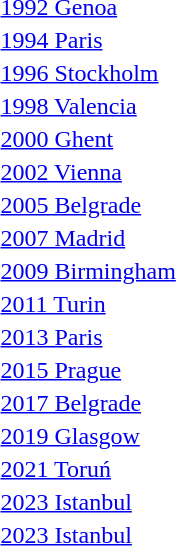<table>
<tr>
<td><a href='#'>1992 Genoa</a><br></td>
<td></td>
<td></td>
<td></td>
</tr>
<tr>
<td><a href='#'>1994 Paris</a><br></td>
<td></td>
<td></td>
<td></td>
</tr>
<tr>
<td><a href='#'>1996 Stockholm</a><br></td>
<td></td>
<td></td>
<td></td>
</tr>
<tr>
<td><a href='#'>1998 Valencia</a><br></td>
<td></td>
<td></td>
<td></td>
</tr>
<tr>
<td><a href='#'>2000 Ghent</a><br></td>
<td></td>
<td></td>
<td></td>
</tr>
<tr>
<td><a href='#'>2002 Vienna</a><br></td>
<td></td>
<td></td>
<td></td>
</tr>
<tr>
<td><a href='#'>2005 Belgrade</a><br></td>
<td></td>
<td></td>
<td></td>
</tr>
<tr>
<td><a href='#'>2007 Madrid</a><br></td>
<td></td>
<td></td>
<td></td>
</tr>
<tr>
<td><a href='#'>2009 Birmingham</a><br></td>
<td></td>
<td></td>
<td></td>
</tr>
<tr>
<td><a href='#'>2011 Turin</a><br></td>
<td></td>
<td></td>
<td></td>
</tr>
<tr>
<td><a href='#'>2013 Paris</a><br></td>
<td></td>
<td></td>
<td></td>
</tr>
<tr>
<td><a href='#'>2015 Prague</a><br></td>
<td></td>
<td></td>
<td></td>
</tr>
<tr>
<td><a href='#'>2017 Belgrade</a><br></td>
<td></td>
<td></td>
<td></td>
</tr>
<tr>
<td><a href='#'>2019 Glasgow</a><br></td>
<td></td>
<td></td>
<td></td>
</tr>
<tr>
<td><a href='#'>2021 Toruń</a><br></td>
<td></td>
<td></td>
<td></td>
</tr>
<tr>
<td><a href='#'>2023 Istanbul</a><br></td>
<td></td>
<td></td>
<td></td>
</tr>
<tr>
<td><a href='#'>2023 Istanbul</a><br></td>
<td></td>
<td></td>
<td></td>
</tr>
</table>
